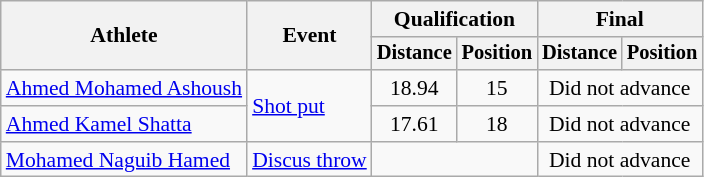<table class=wikitable style="font-size:90%; text-align:center">
<tr>
<th rowspan=2>Athlete</th>
<th rowspan=2>Event</th>
<th colspan=2>Qualification</th>
<th colspan=2>Final</th>
</tr>
<tr style=font-size:95%>
<th>Distance</th>
<th>Position</th>
<th>Distance</th>
<th>Position</th>
</tr>
<tr align=center>
<td align=left><a href='#'>Ahmed Mohamed Ashoush</a></td>
<td align=left rowspan=2><a href='#'>Shot put</a></td>
<td>18.94</td>
<td>15</td>
<td colspan=2>Did not advance</td>
</tr>
<tr align=center>
<td align=left><a href='#'>Ahmed Kamel Shatta</a></td>
<td>17.61</td>
<td>18</td>
<td colspan=2>Did not advance</td>
</tr>
<tr align=center>
<td align=left><a href='#'>Mohamed Naguib Hamed</a></td>
<td align=left><a href='#'>Discus throw</a></td>
<td colspan=2></td>
<td colspan=2>Did not advance</td>
</tr>
</table>
